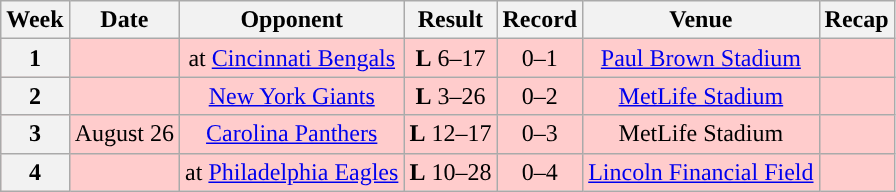<table class="wikitable" style="text-align:center">
<tr>
<th>Week</th>
<th>Date</th>
<th>Opponent</th>
<th>Result</th>
<th>Record</th>
<th>Venue</th>
<th>Recap</th>
</tr>
<tr style="background:#fcc">
<th>1</th>
<td></td>
<td>at <a href='#'>Cincinnati Bengals</a></td>
<td><strong>L</strong> 6–17</td>
<td>0–1</td>
<td><a href='#'>Paul Brown Stadium</a></td>
<td></td>
</tr>
<tr style="background:#fcc">
<th>2</th>
<td></td>
<td><a href='#'>New York Giants</a></td>
<td><strong>L</strong> 3–26</td>
<td>0–2</td>
<td><a href='#'>MetLife Stadium</a></td>
<td></td>
</tr>
<tr style="background:#fcc">
<th>3</th>
<td>August 26</td>
<td><a href='#'>Carolina Panthers</a></td>
<td><strong>L</strong> 12–17</td>
<td>0–3</td>
<td>MetLife Stadium</td>
<td></td>
</tr>
<tr style="background:#fcc">
<th>4</th>
<td></td>
<td>at <a href='#'>Philadelphia Eagles</a></td>
<td><strong>L</strong> 10–28</td>
<td>0–4</td>
<td><a href='#'>Lincoln Financial Field</a></td>
<td></td>
</tr>
</table>
